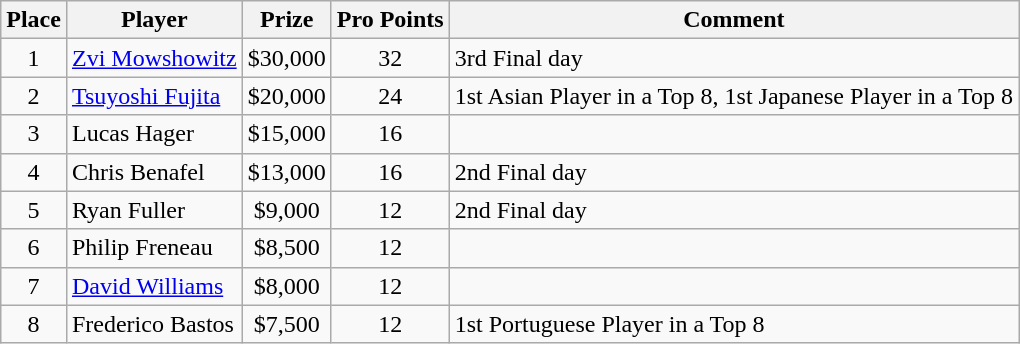<table class="wikitable">
<tr>
<th>Place</th>
<th>Player</th>
<th>Prize</th>
<th>Pro Points</th>
<th>Comment</th>
</tr>
<tr>
<td align=center>1</td>
<td> <a href='#'>Zvi Mowshowitz</a></td>
<td align=center>$30,000</td>
<td align=center>32</td>
<td>3rd Final day</td>
</tr>
<tr>
<td align=center>2</td>
<td> <a href='#'>Tsuyoshi Fujita</a></td>
<td align=center>$20,000</td>
<td align=center>24</td>
<td>1st Asian Player in a Top 8, 1st Japanese Player in a Top 8</td>
</tr>
<tr>
<td align=center>3</td>
<td> Lucas Hager</td>
<td align=center>$15,000</td>
<td align=center>16</td>
<td></td>
</tr>
<tr>
<td align=center>4</td>
<td> Chris Benafel</td>
<td align=center>$13,000</td>
<td align=center>16</td>
<td>2nd Final day</td>
</tr>
<tr>
<td align=center>5</td>
<td> Ryan Fuller</td>
<td align=center>$9,000</td>
<td align=center>12</td>
<td>2nd Final day</td>
</tr>
<tr>
<td align=center>6</td>
<td> Philip Freneau</td>
<td align=center>$8,500</td>
<td align=center>12</td>
<td></td>
</tr>
<tr>
<td align=center>7</td>
<td> <a href='#'>David Williams</a></td>
<td align=center>$8,000</td>
<td align=center>12</td>
<td></td>
</tr>
<tr>
<td align=center>8</td>
<td> Frederico Bastos</td>
<td align=center>$7,500</td>
<td align=center>12</td>
<td>1st Portuguese Player in a Top 8</td>
</tr>
</table>
